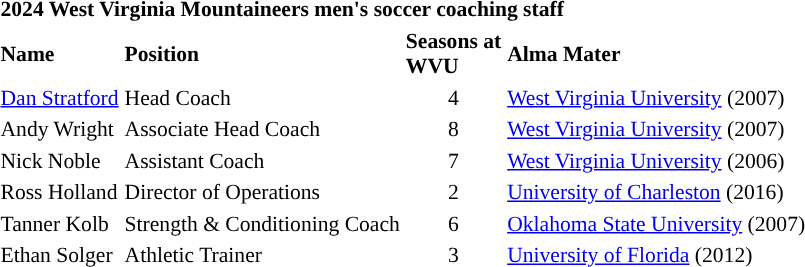<table class="toccolours" style="text-align: left; font-size:90%;">
<tr>
<th colspan="4">2024 West Virginia Mountaineers men's soccer coaching staff</th>
</tr>
<tr>
<th>Name</th>
<th>Position</th>
<th>Seasons at<br>WVU</th>
<th>Alma Mater</th>
</tr>
<tr>
<td><a href='#'>Dan Stratford</a></td>
<td>Head Coach</td>
<td align=center>4</td>
<td><a href='#'>West Virginia University</a> (2007)</td>
</tr>
<tr>
<td>Andy Wright</td>
<td>Associate Head Coach</td>
<td align=center>8</td>
<td><a href='#'>West Virginia University</a> (2007)</td>
</tr>
<tr>
<td>Nick Noble</td>
<td>Assistant Coach</td>
<td align=center>7</td>
<td><a href='#'>West Virginia University</a> (2006)</td>
</tr>
<tr>
<td>Ross Holland</td>
<td>Director of Operations</td>
<td align=center>2</td>
<td><a href='#'>University of Charleston</a> (2016)</td>
</tr>
<tr>
<td>Tanner Kolb</td>
<td>Strength & Conditioning Coach</td>
<td align=center>6</td>
<td><a href='#'>Oklahoma State University</a> (2007)</td>
</tr>
<tr>
<td>Ethan Solger</td>
<td>Athletic Trainer</td>
<td align=center>3</td>
<td><a href='#'>University of Florida</a> (2012)</td>
</tr>
</table>
